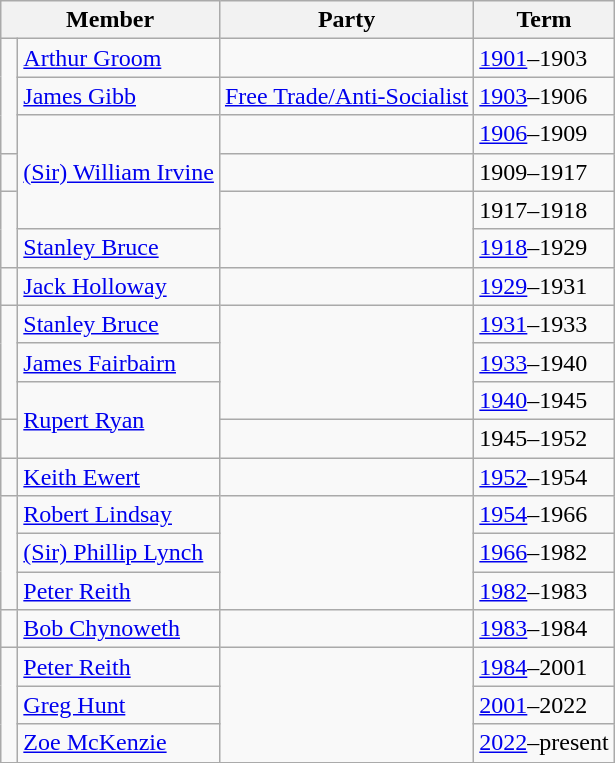<table class="wikitable">
<tr>
<th colspan="2">Member</th>
<th>Party</th>
<th>Term</th>
</tr>
<tr>
<td rowspan=3 > </td>
<td><a href='#'>Arthur Groom</a></td>
<td></td>
<td><a href='#'>1901</a>–1903</td>
</tr>
<tr>
<td><a href='#'>James Gibb</a></td>
<td><a href='#'>Free Trade/Anti-Socialist</a></td>
<td><a href='#'>1903</a>–1906</td>
</tr>
<tr>
<td rowspan=3><a href='#'>(Sir) William Irvine</a></td>
<td></td>
<td><a href='#'>1906</a>–1909</td>
</tr>
<tr>
<td> </td>
<td></td>
<td>1909–1917</td>
</tr>
<tr>
<td rowspan=2 > </td>
<td rowspan=2></td>
<td>1917–1918</td>
</tr>
<tr>
<td><a href='#'>Stanley Bruce</a></td>
<td><a href='#'>1918</a>–1929</td>
</tr>
<tr>
<td> </td>
<td><a href='#'>Jack Holloway</a></td>
<td></td>
<td><a href='#'>1929</a>–1931</td>
</tr>
<tr>
<td rowspan=3 > </td>
<td><a href='#'>Stanley Bruce</a></td>
<td rowspan=3></td>
<td><a href='#'>1931</a>–1933</td>
</tr>
<tr>
<td><a href='#'>James Fairbairn</a></td>
<td><a href='#'>1933</a>–1940</td>
</tr>
<tr>
<td rowspan=2><a href='#'>Rupert Ryan</a></td>
<td><a href='#'>1940</a>–1945</td>
</tr>
<tr>
<td> </td>
<td></td>
<td>1945–1952</td>
</tr>
<tr>
<td> </td>
<td><a href='#'>Keith Ewert</a></td>
<td></td>
<td><a href='#'>1952</a>–1954</td>
</tr>
<tr>
<td rowspan=3 > </td>
<td><a href='#'>Robert Lindsay</a></td>
<td rowspan=3></td>
<td><a href='#'>1954</a>–1966</td>
</tr>
<tr>
<td><a href='#'>(Sir) Phillip Lynch</a></td>
<td><a href='#'>1966</a>–1982</td>
</tr>
<tr>
<td><a href='#'>Peter Reith</a></td>
<td><a href='#'>1982</a>–1983</td>
</tr>
<tr>
<td> </td>
<td><a href='#'>Bob Chynoweth</a></td>
<td></td>
<td><a href='#'>1983</a>–1984</td>
</tr>
<tr>
<td rowspan=3 > </td>
<td><a href='#'>Peter Reith</a></td>
<td rowspan=3></td>
<td><a href='#'>1984</a>–2001</td>
</tr>
<tr>
<td><a href='#'>Greg Hunt</a></td>
<td><a href='#'>2001</a>–2022</td>
</tr>
<tr>
<td><a href='#'>Zoe McKenzie</a></td>
<td><a href='#'>2022</a>–present</td>
</tr>
</table>
